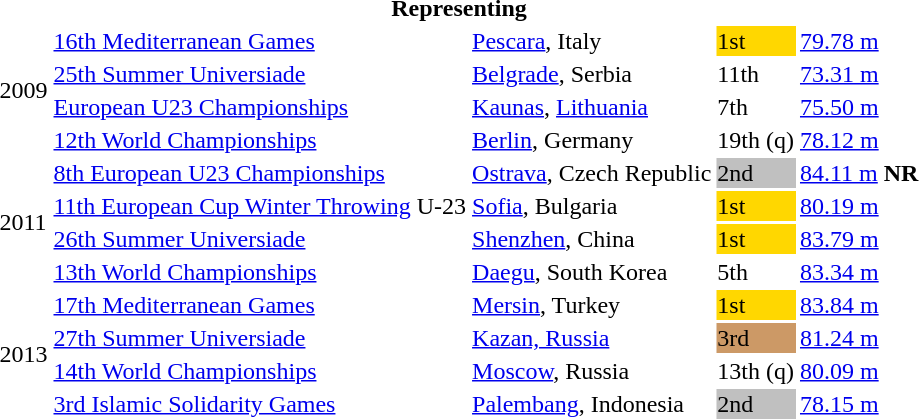<table>
<tr>
<th colspan="5">Representing </th>
</tr>
<tr>
<td rowspan=4>2009</td>
<td><a href='#'>16th Mediterranean Games</a></td>
<td><a href='#'>Pescara</a>, Italy</td>
<td bgcolor=gold>1st</td>
<td><a href='#'>79.78 m</a></td>
</tr>
<tr>
<td><a href='#'>25th Summer Universiade</a></td>
<td><a href='#'>Belgrade</a>, Serbia</td>
<td>11th</td>
<td><a href='#'>73.31 m</a></td>
</tr>
<tr>
<td><a href='#'>European U23 Championships</a></td>
<td><a href='#'>Kaunas</a>, <a href='#'>Lithuania</a></td>
<td>7th</td>
<td><a href='#'>75.50 m</a></td>
</tr>
<tr>
<td><a href='#'>12th World Championships</a></td>
<td><a href='#'>Berlin</a>, Germany</td>
<td>19th (q)</td>
<td><a href='#'>78.12 m</a></td>
</tr>
<tr>
<td rowspan=4>2011</td>
<td><a href='#'>8th European U23 Championships</a></td>
<td><a href='#'>Ostrava</a>, Czech Republic</td>
<td bgcolor=silver>2nd</td>
<td><a href='#'>84.11 m</a> <strong>NR</strong></td>
</tr>
<tr>
<td><a href='#'>11th European Cup Winter Throwing</a> U-23</td>
<td><a href='#'>Sofia</a>, Bulgaria</td>
<td bgcolor=gold>1st</td>
<td><a href='#'>80.19 m</a></td>
</tr>
<tr>
<td><a href='#'>26th Summer Universiade</a></td>
<td><a href='#'>Shenzhen</a>, China</td>
<td bgcolor=gold>1st</td>
<td><a href='#'>83.79 m</a></td>
</tr>
<tr>
<td><a href='#'>13th World Championships</a></td>
<td><a href='#'>Daegu</a>, South Korea</td>
<td>5th</td>
<td><a href='#'>83.34 m</a></td>
</tr>
<tr>
<td rowspan=4>2013</td>
<td><a href='#'>17th Mediterranean Games</a></td>
<td><a href='#'>Mersin</a>, Turkey</td>
<td bgcolor=gold>1st</td>
<td><a href='#'>83.84 m</a></td>
</tr>
<tr>
<td><a href='#'>27th Summer Universiade</a></td>
<td><a href='#'>Kazan, Russia</a></td>
<td bgcolor=cc9966>3rd</td>
<td><a href='#'>81.24 m</a></td>
</tr>
<tr>
<td><a href='#'>14th World Championships</a></td>
<td><a href='#'>Moscow</a>, Russia</td>
<td>13th (q)</td>
<td><a href='#'>80.09 m</a></td>
</tr>
<tr>
<td><a href='#'>3rd Islamic Solidarity Games</a></td>
<td><a href='#'>Palembang</a>, Indonesia</td>
<td bgcolor=silver>2nd</td>
<td><a href='#'>78.15 m</a></td>
</tr>
</table>
